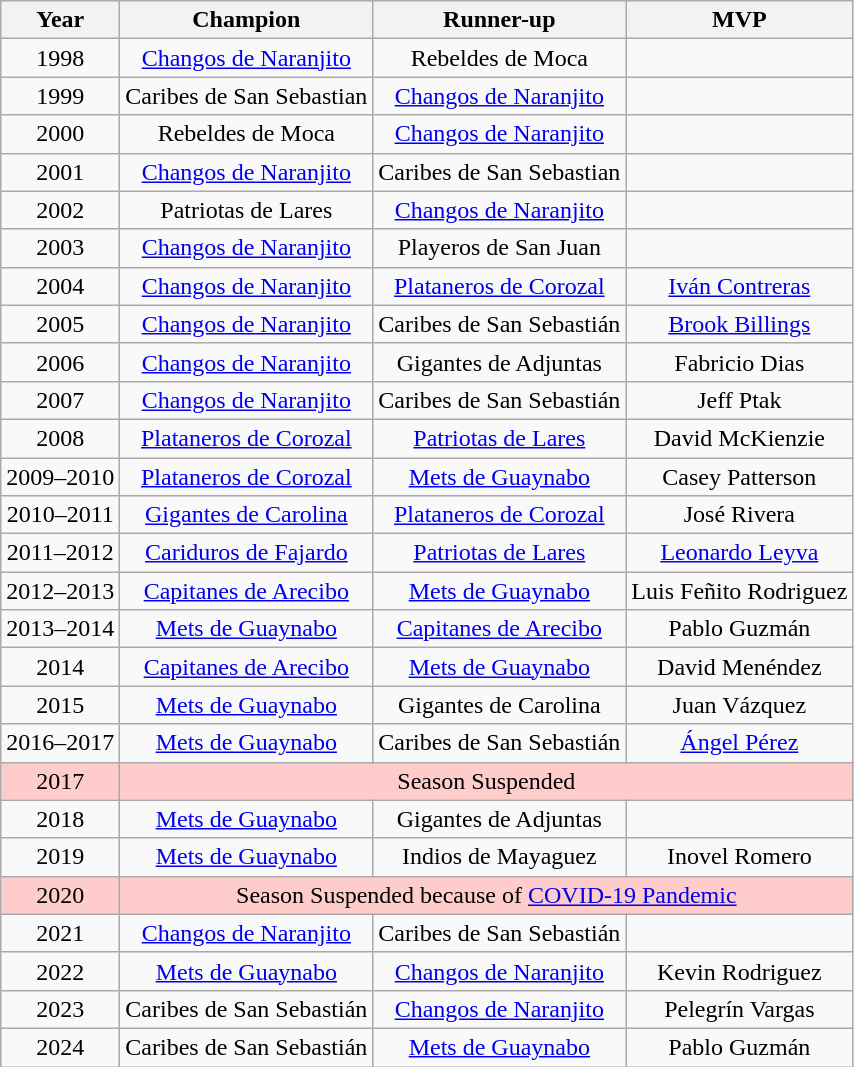<table class="wikitable" style="text-align: center;">
<tr>
<th>Year</th>
<th>Champion</th>
<th>Runner-up</th>
<th>MVP</th>
</tr>
<tr>
<td 1998 Liga de Voleibol Superior Masculino>1998</td>
<td><a href='#'>Changos de Naranjito</a></td>
<td>Rebeldes de Moca</td>
<td></td>
</tr>
<tr>
<td 1999 Liga de Voleibol Superior Masculino>1999</td>
<td>Caribes de San Sebastian</td>
<td><a href='#'>Changos de Naranjito</a></td>
<td></td>
</tr>
<tr>
<td 2000 Liga de Voleibol Superior Masculino>2000</td>
<td>Rebeldes de Moca</td>
<td><a href='#'>Changos de Naranjito</a></td>
<td></td>
</tr>
<tr>
<td 2001 Liga de Voleibol Superior Masculino>2001</td>
<td><a href='#'>Changos de Naranjito</a></td>
<td Caribes de San Sebastian (male)>Caribes de San Sebastian</td>
<td></td>
</tr>
<tr>
<td 2002 Liga de Voleibol Superior Masculino>2002</td>
<td>Patriotas de Lares</td>
<td><a href='#'>Changos de Naranjito</a></td>
<td></td>
</tr>
<tr>
<td 2003 Liga de Voleibol Superior Masculino>2003</td>
<td><a href='#'>Changos de Naranjito</a></td>
<td Playeros de San Juan (male)>Playeros de San Juan</td>
<td></td>
</tr>
<tr>
<td 2004 Liga de Voleibol Superior Masculino>2004</td>
<td><a href='#'>Changos de Naranjito</a></td>
<td><a href='#'>Plataneros de Corozal</a></td>
<td> <a href='#'>Iván Contreras</a></td>
</tr>
<tr>
<td 2005 Liga de Voleibol Superior Masculino>2005</td>
<td><a href='#'>Changos de Naranjito</a></td>
<td Caribes de San Sebastián (male)>Caribes de San Sebastián</td>
<td> <a href='#'>Brook Billings</a></td>
</tr>
<tr>
<td 2006 Liga de Voleibol Superior Masculino>2006</td>
<td><a href='#'>Changos de Naranjito</a></td>
<td Gigantes de Adjuntas (volleyball)>Gigantes de Adjuntas</td>
<td> Fabricio Dias</td>
</tr>
<tr>
<td 2007 Liga de Voleibol Superior Masculino>2007</td>
<td><a href='#'>Changos de Naranjito</a></td>
<td Caribes de San Sebastián (male)>Caribes de San Sebastián</td>
<td> Jeff Ptak</td>
</tr>
<tr>
<td 2008 Liga de Voleibol Superior Masculino>2008</td>
<td><a href='#'>Plataneros de Corozal</a></td>
<td><a href='#'>Patriotas de Lares</a></td>
<td> David McKienzie</td>
</tr>
<tr>
<td 2009 Liga de Voleibol Superior Masculino>2009–2010</td>
<td><a href='#'>Plataneros de Corozal</a></td>
<td><a href='#'>Mets de Guaynabo</a></td>
<td> Casey Patterson</td>
</tr>
<tr>
<td 2010 Liga de Voleibol Superior Masculino>2010–2011</td>
<td><a href='#'>Gigantes de Carolina</a></td>
<td><a href='#'>Plataneros de Corozal</a></td>
<td> José Rivera</td>
</tr>
<tr>
<td 2011 Liga de Voleibol Superior Masculino>2011–2012</td>
<td><a href='#'>Cariduros de Fajardo</a></td>
<td><a href='#'>Patriotas de Lares</a></td>
<td> <a href='#'>Leonardo Leyva</a></td>
</tr>
<tr>
<td 2012 Liga de Voleibol Superior Masculino>2012–2013</td>
<td><a href='#'>Capitanes de Arecibo</a></td>
<td><a href='#'>Mets de Guaynabo</a></td>
<td> Luis Feñito Rodriguez</td>
</tr>
<tr>
<td 2013 Liga de Voleibol Superior Masculino>2013–2014</td>
<td><a href='#'>Mets de Guaynabo</a></td>
<td><a href='#'>Capitanes de Arecibo</a></td>
<td> Pablo Guzmán</td>
</tr>
<tr>
<td 2014 Liga de Voleibol Superior Masculino>2014</td>
<td><a href='#'>Capitanes de Arecibo</a></td>
<td><a href='#'>Mets de Guaynabo</a></td>
<td> David Menéndez</td>
</tr>
<tr>
<td 2015 Liga de Voleibol Superior Masculino>2015</td>
<td><a href='#'>Mets de Guaynabo</a></td>
<td>Gigantes de Carolina</td>
<td> Juan Vázquez</td>
</tr>
<tr>
<td 2016 Liga de Voleibol Superior Masculino>2016–2017</td>
<td><a href='#'>Mets de Guaynabo</a></td>
<td>Caribes de San Sebastián</td>
<td> <a href='#'>Ángel Pérez</a></td>
</tr>
<tr bgcolor=#FFCCCC>
<td>2017</td>
<td colspan="3">Season Suspended</td>
</tr>
<tr>
<td>2018</td>
<td><a href='#'>Mets de Guaynabo</a></td>
<td>Gigantes de Adjuntas</td>
<td></td>
</tr>
<tr>
<td>2019</td>
<td><a href='#'>Mets de Guaynabo</a></td>
<td>Indios de Mayaguez</td>
<td> Inovel Romero</td>
</tr>
<tr bgcolor=#FFCCCC>
<td>2020</td>
<td colspan="3">Season Suspended because of <a href='#'>COVID-19 Pandemic</a></td>
</tr>
<tr>
<td>2021</td>
<td><a href='#'>Changos de Naranjito</a></td>
<td>Caribes de San Sebastián</td>
<td></td>
</tr>
<tr>
<td>2022</td>
<td><a href='#'>Mets de Guaynabo</a></td>
<td><a href='#'>Changos de Naranjito</a></td>
<td> Kevin Rodriguez</td>
</tr>
<tr>
<td>2023</td>
<td>Caribes de San Sebastián</td>
<td><a href='#'>Changos de Naranjito</a></td>
<td> Pelegrín Vargas</td>
</tr>
<tr>
<td>2024</td>
<td>Caribes de San Sebastián</td>
<td><a href='#'>Mets de Guaynabo</a></td>
<td> Pablo Guzmán</td>
</tr>
</table>
